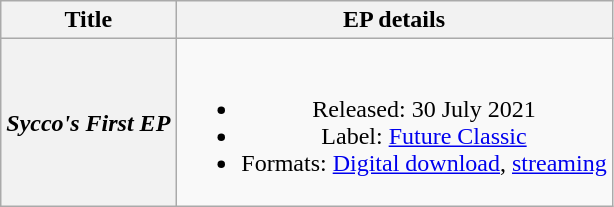<table class="wikitable plainrowheaders" style="text-align:center;">
<tr>
<th scope="col">Title</th>
<th scope="col">EP details</th>
</tr>
<tr>
<th scope="row"><em>Sycco's First EP</em></th>
<td><br><ul><li>Released: 30 July 2021</li><li>Label: <a href='#'>Future Classic</a></li><li>Formats: <a href='#'>Digital download</a>, <a href='#'>streaming</a></li></ul></td>
</tr>
</table>
